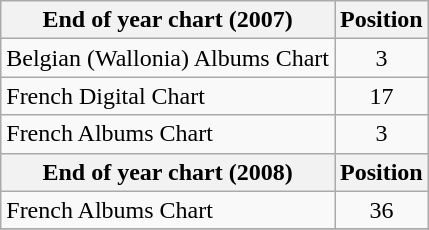<table class="wikitable sortable">
<tr>
<th>End of year chart (2007)</th>
<th>Position</th>
</tr>
<tr>
<td>Belgian (Wallonia) Albums Chart</td>
<td align="center">3</td>
</tr>
<tr>
<td>French Digital Chart</td>
<td align="center">17</td>
</tr>
<tr>
<td>French Albums Chart</td>
<td align="center">3</td>
</tr>
<tr>
<th>End of year chart (2008)</th>
<th>Position</th>
</tr>
<tr>
<td>French Albums Chart</td>
<td align="center">36</td>
</tr>
<tr>
</tr>
</table>
